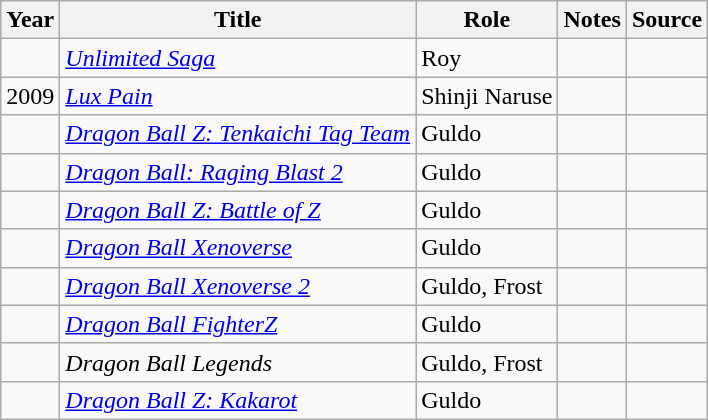<table class="wikitable sortable plainrowheaders">
<tr>
<th>Year</th>
<th>Title</th>
<th>Role</th>
<th class="unsortable">Notes</th>
<th class="unsortable">Source</th>
</tr>
<tr>
<td></td>
<td><em><a href='#'>Unlimited Saga</a></em></td>
<td>Roy</td>
<td></td>
<td></td>
</tr>
<tr>
<td>2009</td>
<td><a href='#'><em>Lux Pain</em></a></td>
<td>Shinji Naruse</td>
<td></td>
<td></td>
</tr>
<tr>
<td></td>
<td><em><a href='#'>Dragon Ball Z: Tenkaichi Tag Team</a></em></td>
<td>Guldo</td>
<td></td>
<td></td>
</tr>
<tr>
<td></td>
<td><em><a href='#'>Dragon Ball: Raging Blast 2</a></em></td>
<td>Guldo</td>
<td></td>
<td></td>
</tr>
<tr>
<td></td>
<td><em><a href='#'>Dragon Ball Z: Battle of Z</a></em></td>
<td>Guldo</td>
<td></td>
<td></td>
</tr>
<tr>
<td></td>
<td><em><a href='#'>Dragon Ball Xenoverse</a></em></td>
<td>Guldo</td>
<td></td>
<td></td>
</tr>
<tr>
<td></td>
<td><em><a href='#'>Dragon Ball Xenoverse 2</a></em></td>
<td>Guldo, Frost</td>
<td></td>
<td></td>
</tr>
<tr>
<td></td>
<td><em><a href='#'>Dragon Ball FighterZ</a></em></td>
<td>Guldo</td>
<td></td>
<td></td>
</tr>
<tr>
<td></td>
<td><em>Dragon Ball Legends</em></td>
<td>Guldo, Frost</td>
<td></td>
<td></td>
</tr>
<tr>
<td></td>
<td><em><a href='#'>Dragon Ball Z: Kakarot</a></em></td>
<td>Guldo</td>
<td></td>
<td></td>
</tr>
</table>
